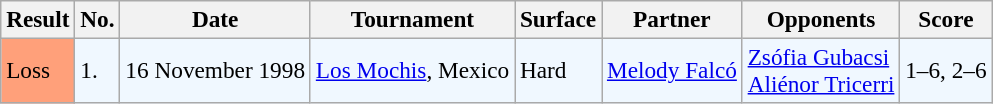<table class="sortable wikitable" style=font-size:97%>
<tr>
<th>Result</th>
<th>No.</th>
<th>Date</th>
<th>Tournament</th>
<th>Surface</th>
<th>Partner</th>
<th>Opponents</th>
<th>Score</th>
</tr>
<tr bgcolor=f0f8ff>
<td style="background:#ffa07a;">Loss</td>
<td>1.</td>
<td>16 November 1998</td>
<td><a href='#'>Los Mochis</a>, Mexico</td>
<td>Hard</td>
<td> <a href='#'>Melody Falcó</a></td>
<td> <a href='#'>Zsófia Gubacsi</a> <br>  <a href='#'>Aliénor Tricerri</a></td>
<td>1–6, 2–6</td>
</tr>
</table>
